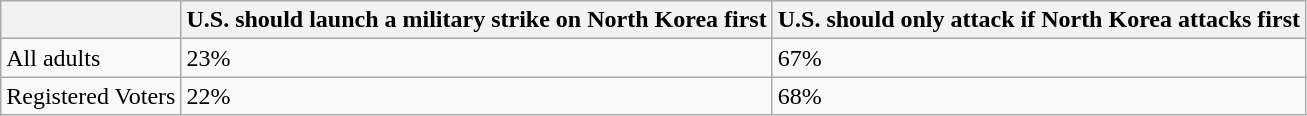<table class="wikitable">
<tr>
<th></th>
<th>U.S. should launch a military strike on North Korea first</th>
<th>U.S. should only attack if North Korea attacks first</th>
</tr>
<tr>
<td>All adults</td>
<td>23%</td>
<td>67%</td>
</tr>
<tr>
<td>Registered Voters</td>
<td>22%</td>
<td>68%</td>
</tr>
</table>
